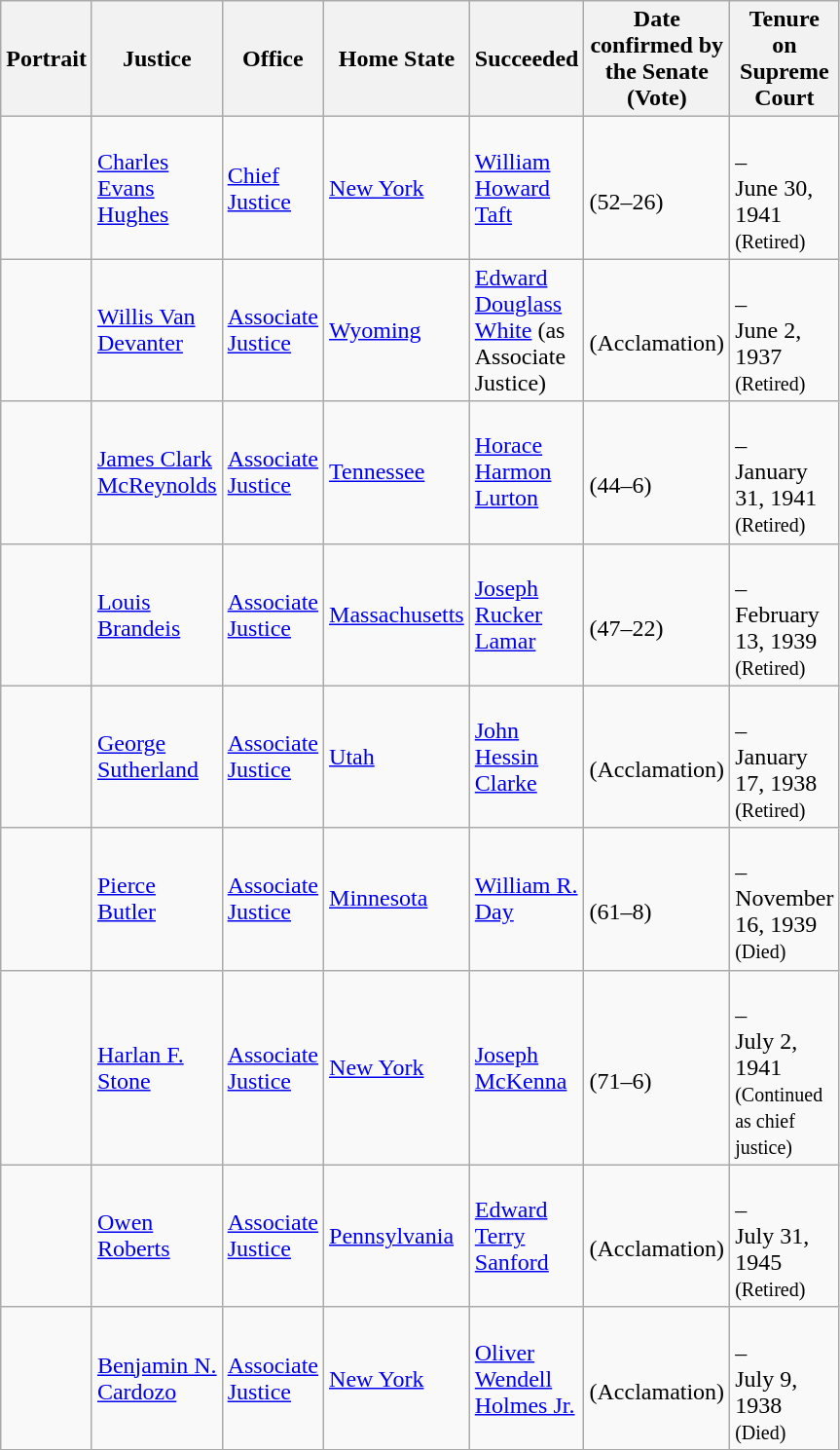<table class="wikitable sortable">
<tr>
<th scope="col" style="width: 10px;">Portrait</th>
<th scope="col" style="width: 10px;">Justice</th>
<th scope="col" style="width: 10px;">Office</th>
<th scope="col" style="width: 10px;">Home State</th>
<th scope="col" style="width: 10px;">Succeeded</th>
<th scope="col" style="width: 10px;">Date confirmed by the Senate<br>(Vote)</th>
<th scope="col" style="width: 10px;">Tenure on Supreme Court</th>
</tr>
<tr>
<td></td>
<td><a href='#'>Charles Evans Hughes</a></td>
<td><a href='#'>Chief Justice</a></td>
<td><a href='#'>New York</a></td>
<td><a href='#'>William Howard Taft</a></td>
<td><br>(52–26)</td>
<td><br>–<br>June 30, 1941<br><small>(Retired)</small></td>
</tr>
<tr>
<td></td>
<td><a href='#'>Willis Van Devanter</a></td>
<td><a href='#'>Associate Justice</a></td>
<td><a href='#'>Wyoming</a></td>
<td><a href='#'>Edward Douglass White</a> (as Associate Justice)</td>
<td><br>(Acclamation)</td>
<td><br>–<br>June 2, 1937<br><small>(Retired)</small></td>
</tr>
<tr>
<td></td>
<td><a href='#'>James Clark McReynolds</a></td>
<td><a href='#'>Associate Justice</a></td>
<td><a href='#'>Tennessee</a></td>
<td><a href='#'>Horace Harmon Lurton</a></td>
<td><br>(44–6)</td>
<td><br>–<br>January 31, 1941<br><small>(Retired)</small></td>
</tr>
<tr>
<td></td>
<td><a href='#'>Louis Brandeis</a></td>
<td><a href='#'>Associate Justice</a></td>
<td><a href='#'>Massachusetts</a></td>
<td><a href='#'>Joseph Rucker Lamar</a></td>
<td><br>(47–22)</td>
<td><br>–<br>February 13, 1939<br><small>(Retired)</small></td>
</tr>
<tr>
<td></td>
<td><a href='#'>George Sutherland</a></td>
<td><a href='#'>Associate Justice</a></td>
<td><a href='#'>Utah</a></td>
<td><a href='#'>John Hessin Clarke</a></td>
<td><br>(Acclamation)</td>
<td><br>–<br>January 17, 1938<br><small>(Retired)</small></td>
</tr>
<tr>
<td></td>
<td><a href='#'>Pierce Butler</a></td>
<td><a href='#'>Associate Justice</a></td>
<td><a href='#'>Minnesota</a></td>
<td><a href='#'>William R. Day</a></td>
<td><br>(61–8)</td>
<td><br>–<br>November 16, 1939<br><small>(Died)</small></td>
</tr>
<tr>
<td></td>
<td><a href='#'>Harlan F. Stone</a></td>
<td><a href='#'>Associate Justice</a></td>
<td><a href='#'>New York</a></td>
<td><a href='#'>Joseph McKenna</a></td>
<td><br>(71–6)</td>
<td><br>–<br>July 2, 1941<br><small>(Continued as chief justice)</small></td>
</tr>
<tr>
<td></td>
<td><a href='#'>Owen Roberts</a></td>
<td><a href='#'>Associate Justice</a></td>
<td><a href='#'>Pennsylvania</a></td>
<td><a href='#'>Edward Terry Sanford</a></td>
<td><br>(Acclamation)</td>
<td><br>–<br>July 31, 1945<br><small>(Retired)</small></td>
</tr>
<tr>
<td></td>
<td><a href='#'>Benjamin N. Cardozo</a></td>
<td><a href='#'>Associate Justice</a></td>
<td><a href='#'>New York</a></td>
<td><a href='#'>Oliver Wendell Holmes Jr.</a></td>
<td><br>(Acclamation)</td>
<td><br>–<br>July 9, 1938<br><small>(Died)</small></td>
</tr>
<tr>
</tr>
</table>
